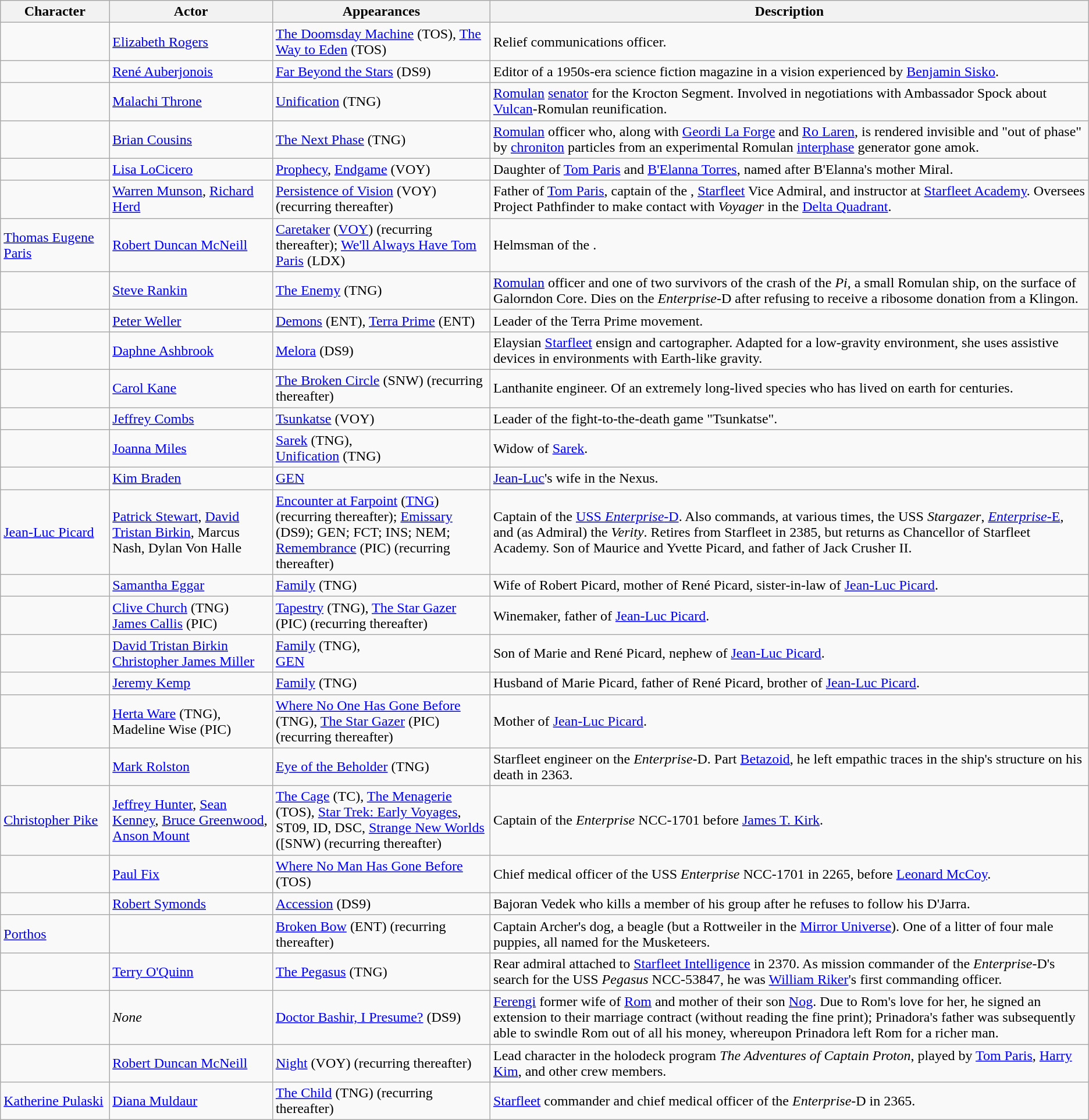<table class="wikitable">
<tr>
<th width="10%">Character</th>
<th width="15%">Actor</th>
<th width="20%">Appearances</th>
<th width="55%">Description</th>
</tr>
<tr>
<td></td>
<td><a href='#'>Elizabeth Rogers</a></td>
<td><a href='#'>The Doomsday Machine</a> (TOS), <a href='#'>The Way to Eden</a> (TOS)</td>
<td>Relief communications officer.</td>
</tr>
<tr>
<td></td>
<td><a href='#'>René Auberjonois</a></td>
<td><a href='#'>Far Beyond the Stars</a> (DS9)</td>
<td>Editor of a 1950s-era science fiction magazine in a vision experienced by <a href='#'>Benjamin Sisko</a>.</td>
</tr>
<tr>
<td></td>
<td><a href='#'>Malachi Throne</a></td>
<td><a href='#'>Unification</a> (TNG)</td>
<td><a href='#'>Romulan</a> <a href='#'>senator</a> for the Krocton Segment. Involved in negotiations with Ambassador Spock about <a href='#'>Vulcan</a>-Romulan reunification.</td>
</tr>
<tr>
<td></td>
<td><a href='#'>Brian Cousins</a></td>
<td><a href='#'>The Next Phase</a> (TNG)</td>
<td><a href='#'>Romulan</a> officer who, along with <a href='#'>Geordi La Forge</a> and <a href='#'>Ro Laren</a>, is rendered invisible and "out of phase" by <a href='#'>chroniton</a> particles from an experimental Romulan <a href='#'>interphase</a> generator gone amok.</td>
</tr>
<tr>
<td></td>
<td><a href='#'>Lisa LoCicero</a></td>
<td><a href='#'>Prophecy</a>, <a href='#'>Endgame</a> (VOY)</td>
<td>Daughter of <a href='#'>Tom Paris</a> and <a href='#'>B'Elanna Torres</a>, named after B'Elanna's mother Miral.</td>
</tr>
<tr>
<td></td>
<td><a href='#'>Warren Munson</a>, <a href='#'>Richard Herd</a></td>
<td><a href='#'>Persistence of Vision</a> (VOY) (recurring thereafter)</td>
<td>Father of <a href='#'>Tom Paris</a>, captain of the , <a href='#'>Starfleet</a> Vice Admiral, and instructor at <a href='#'>Starfleet Academy</a>. Oversees Project Pathfinder to make contact with <em>Voyager</em> in the <a href='#'>Delta Quadrant</a>.</td>
</tr>
<tr>
<td><a href='#'>Thomas Eugene Paris</a></td>
<td><a href='#'>Robert Duncan McNeill</a></td>
<td><a href='#'>Caretaker</a> (<a href='#'>VOY</a>) (recurring thereafter); <a href='#'>We'll Always Have Tom Paris</a> (LDX)</td>
<td>Helmsman of the .</td>
</tr>
<tr>
<td></td>
<td><a href='#'>Steve Rankin</a></td>
<td><a href='#'>The Enemy</a> (TNG)</td>
<td><a href='#'>Romulan</a> officer and one of two survivors of the crash of the <em>Pi</em>, a small Romulan ship, on the surface of Galorndon Core. Dies on the <em>Enterprise</em>-D after refusing to receive a ribosome donation from a Klingon.</td>
</tr>
<tr>
<td></td>
<td><a href='#'>Peter Weller</a></td>
<td><a href='#'>Demons</a> (ENT), <a href='#'>Terra Prime</a> (ENT)</td>
<td>Leader of the Terra Prime movement.</td>
</tr>
<tr>
<td></td>
<td><a href='#'>Daphne Ashbrook</a></td>
<td><a href='#'>Melora</a> (DS9)</td>
<td>Elaysian <a href='#'>Starfleet</a> ensign and cartographer. Adapted for a low-gravity environment, she uses assistive devices in environments with Earth-like gravity.</td>
</tr>
<tr>
<td></td>
<td><a href='#'>Carol Kane</a></td>
<td><a href='#'>The Broken Circle</a> (SNW) (recurring thereafter)</td>
<td>Lanthanite engineer. Of an extremely long-lived species who has lived on earth for centuries.</td>
</tr>
<tr>
<td></td>
<td><a href='#'>Jeffrey Combs</a></td>
<td><a href='#'>Tsunkatse</a> (VOY)</td>
<td>Leader of the fight-to-the-death game "Tsunkatse".</td>
</tr>
<tr>
<td></td>
<td><a href='#'>Joanna Miles</a></td>
<td><a href='#'>Sarek</a> (TNG),<br><a href='#'>Unification</a> (TNG)</td>
<td>Widow of <a href='#'>Sarek</a>.</td>
</tr>
<tr>
<td></td>
<td><a href='#'>Kim Braden</a></td>
<td><a href='#'>GEN</a></td>
<td><a href='#'>Jean-Luc</a>'s wife in the Nexus.</td>
</tr>
<tr>
<td><a href='#'>Jean-Luc Picard</a></td>
<td><a href='#'>Patrick Stewart</a>, <a href='#'>David Tristan Birkin</a>, Marcus Nash, Dylan Von Halle</td>
<td><a href='#'>Encounter at Farpoint</a> (<a href='#'>TNG</a>) (recurring thereafter); <a href='#'>Emissary</a> (DS9); GEN; FCT; INS; NEM; <a href='#'>Remembrance</a> (PIC) (recurring thereafter)</td>
<td>Captain of the <a href='#'>USS <em>Enterprise</em>-D</a>. Also commands, at various times, the USS <em>Stargazer</em>, <a href='#'><em>Enterprise</em>-E</a>, and (as Admiral) the <em>Verity</em>. Retires from Starfleet in 2385, but returns as Chancellor of Starfleet Academy. Son of Maurice and Yvette Picard, and father of Jack Crusher II.</td>
</tr>
<tr>
<td></td>
<td><a href='#'>Samantha Eggar</a></td>
<td><a href='#'>Family</a> (TNG)</td>
<td>Wife of Robert Picard, mother of René Picard, sister-in-law of <a href='#'>Jean-Luc Picard</a>.</td>
</tr>
<tr>
<td></td>
<td><a href='#'>Clive Church</a> (TNG)<br><a href='#'>James Callis</a> (PIC)</td>
<td><a href='#'>Tapestry</a> (TNG), <a href='#'>The Star Gazer</a> (PIC) (recurring thereafter)</td>
<td>Winemaker, father of <a href='#'>Jean-Luc Picard</a>.</td>
</tr>
<tr>
<td></td>
<td><a href='#'>David Tristan Birkin</a><br><a href='#'>Christopher James Miller</a></td>
<td><a href='#'>Family</a> (TNG),<br> <a href='#'>GEN</a></td>
<td>Son of Marie and René Picard, nephew of <a href='#'>Jean-Luc Picard</a>.</td>
</tr>
<tr>
<td></td>
<td><a href='#'>Jeremy Kemp</a></td>
<td><a href='#'>Family</a> (TNG)</td>
<td>Husband of Marie Picard, father of René Picard, brother of <a href='#'>Jean-Luc Picard</a>.</td>
</tr>
<tr>
<td></td>
<td><a href='#'>Herta Ware</a> (TNG), Madeline Wise (PIC)</td>
<td><a href='#'>Where No One Has Gone Before</a> (TNG), <a href='#'>The Star Gazer</a> (PIC) (recurring thereafter)</td>
<td>Mother of <a href='#'>Jean-Luc Picard</a>.</td>
</tr>
<tr>
<td></td>
<td><a href='#'>Mark Rolston</a></td>
<td><a href='#'>Eye of the Beholder</a> (TNG)</td>
<td>Starfleet engineer on the <em>Enterprise</em>-D. Part <a href='#'>Betazoid</a>, he left empathic traces in the ship's structure on his death in 2363.</td>
</tr>
<tr>
<td><a href='#'>Christopher Pike</a></td>
<td><a href='#'>Jeffrey Hunter</a>, <a href='#'>Sean Kenney</a>, <a href='#'>Bruce Greenwood</a>, <a href='#'>Anson Mount</a></td>
<td><a href='#'>The Cage</a> (TC), <a href='#'>The Menagerie</a> (TOS), <a href='#'>Star Trek: Early Voyages</a>, ST09, ID, DSC, <a href='#'>Strange New Worlds</a> ([SNW) (recurring thereafter)</td>
<td>Captain of the <em>Enterprise</em> NCC-1701 before <a href='#'>James T. Kirk</a>.</td>
</tr>
<tr>
<td></td>
<td><a href='#'>Paul Fix</a></td>
<td><a href='#'>Where No Man Has Gone Before</a> (TOS)</td>
<td>Chief medical officer of the USS <em>Enterprise</em> NCC-1701 in 2265, before <a href='#'>Leonard McCoy</a>.</td>
</tr>
<tr>
<td></td>
<td><a href='#'>Robert Symonds</a></td>
<td><a href='#'>Accession</a> (DS9)</td>
<td>Bajoran Vedek who kills a member of his group after he refuses to follow his D'Jarra.</td>
</tr>
<tr>
<td><a href='#'>Porthos</a></td>
<td></td>
<td><a href='#'>Broken Bow</a> (ENT) (recurring thereafter)</td>
<td>Captain Archer's dog, a beagle (but a Rottweiler in the <a href='#'>Mirror Universe</a>). One of a litter of four male puppies, all named for the Musketeers.</td>
</tr>
<tr>
<td></td>
<td><a href='#'>Terry O'Quinn</a></td>
<td><a href='#'>The Pegasus</a> (TNG)</td>
<td>Rear admiral attached to <a href='#'>Starfleet Intelligence</a> in 2370. As mission commander of the <em>Enterprise</em>-D's search for the USS <em>Pegasus</em> NCC-53847, he was <a href='#'>William Riker</a>'s first commanding officer.</td>
</tr>
<tr>
<td></td>
<td><em>None</em></td>
<td><a href='#'>Doctor Bashir, I Presume?</a> (DS9)</td>
<td><a href='#'>Ferengi</a> former wife of <a href='#'>Rom</a> and mother of their son <a href='#'>Nog</a>. Due to Rom's love for her, he signed an extension to their marriage contract (without reading the fine print); Prinadora's father was subsequently able to swindle Rom out of all his money, whereupon Prinadora left Rom for a richer man.</td>
</tr>
<tr>
<td></td>
<td><a href='#'>Robert Duncan McNeill</a></td>
<td><a href='#'>Night</a> (VOY) (recurring thereafter)</td>
<td>Lead character in the holodeck program <em>The Adventures of Captain Proton</em>, played by <a href='#'>Tom Paris</a>, <a href='#'>Harry Kim</a>, and other crew members.</td>
</tr>
<tr>
<td><a href='#'>Katherine Pulaski</a></td>
<td><a href='#'>Diana Muldaur</a></td>
<td><a href='#'>The Child</a> (TNG) (recurring thereafter)</td>
<td><a href='#'>Starfleet</a> commander and chief medical officer of the <em>Enterprise</em>-D in 2365.</td>
</tr>
</table>
